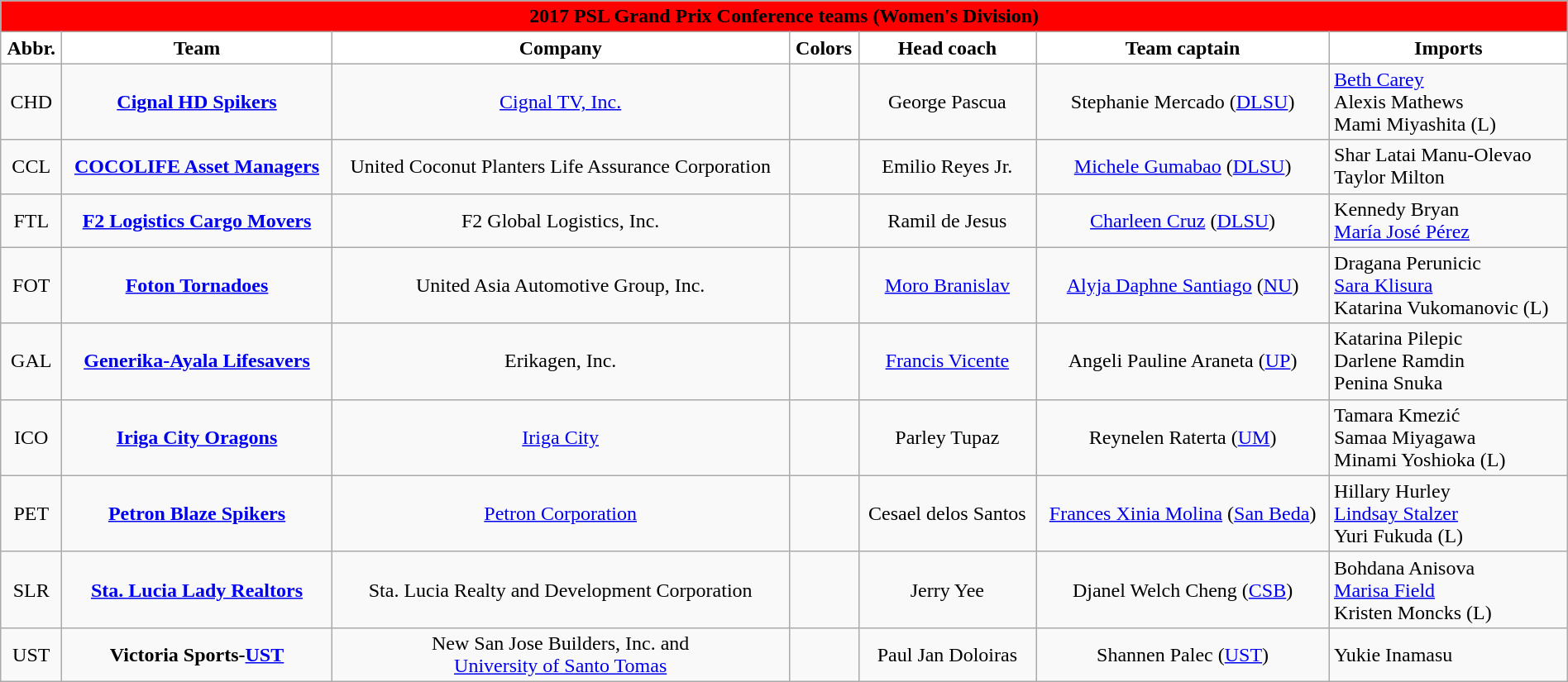<table class="wikitable" style="width:100%; text-align:left">
<tr>
<th style=background:RED colspan=7><span>2017 PSL Grand Prix Conference teams (Women's Division)</span></th>
</tr>
<tr>
<th style="background:white">Abbr.</th>
<th style="background:white">Team</th>
<th style="background:white">Company</th>
<th style="background:white">Colors</th>
<th style="background:white">Head coach</th>
<th style="background:white">Team captain</th>
<th style="background:white">Imports</th>
</tr>
<tr>
<td align=center>CHD</td>
<td align=center><strong><a href='#'>Cignal HD Spikers</a></strong></td>
<td align=center><a href='#'>Cignal TV, Inc.</a></td>
<td align=center> </td>
<td align=center> George Pascua</td>
<td align=center>Stephanie Mercado (<a href='#'>DLSU</a>)</td>
<td align=left> <a href='#'>Beth Carey</a> <br>  Alexis Mathews <br>  Mami Miyashita (L)</td>
</tr>
<tr>
<td align=center>CCL</td>
<td align=center><strong><a href='#'>COCOLIFE Asset Managers</a></strong></td>
<td align=center>United Coconut Planters Life Assurance Corporation</td>
<td align=center> </td>
<td align=center> Emilio Reyes Jr.</td>
<td align=center><a href='#'>Michele Gumabao</a> (<a href='#'>DLSU</a>)</td>
<td align=left> Shar Latai Manu-Olevao <br>  Taylor Milton</td>
</tr>
<tr>
<td align=center>FTL</td>
<td align=center><strong><a href='#'>F2 Logistics Cargo Movers</a></strong></td>
<td align=center>F2 Global Logistics, Inc.</td>
<td align=center>  </td>
<td align=center> Ramil de Jesus</td>
<td align=center><a href='#'>Charleen Cruz</a> (<a href='#'>DLSU</a>)</td>
<td align=left> Kennedy Bryan <br>  <a href='#'>María José Pérez</a></td>
</tr>
<tr>
<td align=center>FOT</td>
<td align=center><strong><a href='#'>Foton Tornadoes</a></strong></td>
<td align=center>United Asia Automotive Group, Inc.</td>
<td align=center> </td>
<td align=center> <a href='#'>Moro Branislav</a></td>
<td align=center><a href='#'>Alyja Daphne Santiago</a> (<a href='#'>NU</a>)</td>
<td align=left> Dragana Perunicic <br>  <a href='#'>Sara Klisura</a> <br>  Katarina Vukomanovic (L)</td>
</tr>
<tr>
<td align=center>GAL</td>
<td align=center><strong><a href='#'>Generika-Ayala Lifesavers</a></strong></td>
<td align=center>Erikagen, Inc.</td>
<td align=center>  </td>
<td align=center> <a href='#'>Francis Vicente</a></td>
<td align=center>Angeli Pauline Araneta (<a href='#'>UP</a>)</td>
<td align=left> Katarina Pilepic <br>  Darlene Ramdin <br>  Penina Snuka</td>
</tr>
<tr>
<td align=center>ICO</td>
<td align=center><strong><a href='#'>Iriga City Oragons</a></strong></td>
<td align=center><a href='#'>Iriga City</a></td>
<td align=center> </td>
<td align=center> Parley Tupaz</td>
<td align=center>Reynelen Raterta (<a href='#'>UM</a>)</td>
<td align=left> Tamara Kmezić <br>  Samaa Miyagawa <br>  Minami Yoshioka (L)</td>
</tr>
<tr>
<td align=center>PET</td>
<td align=center><strong><a href='#'>Petron Blaze Spikers</a></strong></td>
<td align=center><a href='#'>Petron Corporation</a></td>
<td align=center>  </td>
<td align=center> Cesael delos Santos</td>
<td align=center><a href='#'>Frances Xinia Molina</a> (<a href='#'>San Beda</a>)</td>
<td align=left> Hillary Hurley <br>  <a href='#'>Lindsay Stalzer</a> <br>  Yuri Fukuda (L)</td>
</tr>
<tr>
<td align=center>SLR</td>
<td align=center><strong><a href='#'>Sta. Lucia Lady Realtors</a></strong></td>
<td align=center>Sta. Lucia Realty and Development Corporation</td>
<td align=center>  </td>
<td align=center> Jerry Yee</td>
<td align=center>Djanel Welch Cheng (<a href='#'>CSB</a>)</td>
<td align=left> Bohdana Anisova <br>  <a href='#'>Marisa Field</a> <br>  Kristen Moncks (L)</td>
</tr>
<tr>
<td align=center>UST</td>
<td align=center><strong>Victoria Sports-<a href='#'>UST</a></strong></td>
<td align=center>New San Jose Builders, Inc. and<br><a href='#'>University of Santo Tomas</a></td>
<td align=center>  </td>
<td align=center> Paul Jan Doloiras</td>
<td align=center>Shannen Palec (<a href='#'>UST</a>)</td>
<td align=left> Yukie Inamasu</td>
</tr>
</table>
